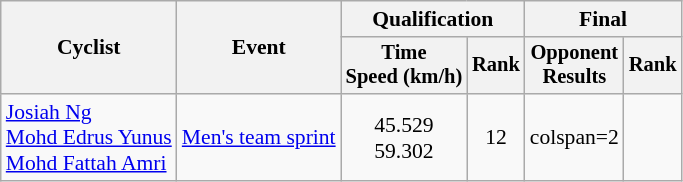<table class="wikitable" style="font-size:90%">
<tr>
<th rowspan=2>Cyclist</th>
<th rowspan=2>Event</th>
<th colspan=2>Qualification</th>
<th colspan=2>Final</th>
</tr>
<tr style="font-size:95%">
<th>Time<br>Speed (km/h)</th>
<th>Rank</th>
<th>Opponent<br>Results</th>
<th>Rank</th>
</tr>
<tr align=center>
<td align=left><a href='#'>Josiah Ng</a><br><a href='#'>Mohd Edrus Yunus</a><br><a href='#'>Mohd Fattah Amri</a></td>
<td align=left><a href='#'>Men's team sprint</a></td>
<td>45.529<br>59.302</td>
<td>12</td>
<td>colspan=2 </td>
</tr>
</table>
